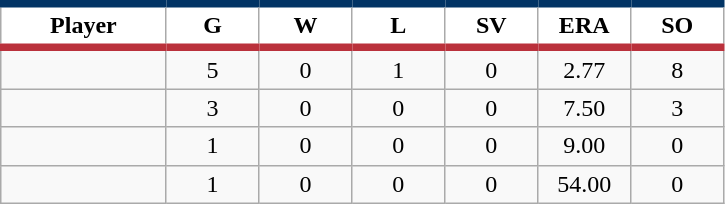<table class="wikitable sortable">
<tr>
<th style="background:#FFFFFF; border-top:#023465 5px solid; border-bottom:#ba313c 5px solid;" width="16%">Player</th>
<th style="background:#FFFFFF; border-top:#023465 5px solid; border-bottom:#ba313c 5px solid;" width="9%">G</th>
<th style="background:#FFFFFF; border-top:#023465 5px solid; border-bottom:#ba313c 5px solid;" width="9%">W</th>
<th style="background:#FFFFFF; border-top:#023465 5px solid; border-bottom:#ba313c 5px solid;" width="9%">L</th>
<th style="background:#FFFFFF; border-top:#023465 5px solid; border-bottom:#ba313c 5px solid;" width="9%">SV</th>
<th style="background:#FFFFFF; border-top:#023465 5px solid; border-bottom:#ba313c 5px solid;" width="9%">ERA</th>
<th style="background:#FFFFFF; border-top:#023465 5px solid; border-bottom:#ba313c 5px solid;" width="9%">SO</th>
</tr>
<tr align="center">
<td></td>
<td>5</td>
<td>0</td>
<td>1</td>
<td>0</td>
<td>2.77</td>
<td>8</td>
</tr>
<tr align="center">
<td></td>
<td>3</td>
<td>0</td>
<td>0</td>
<td>0</td>
<td>7.50</td>
<td>3</td>
</tr>
<tr align="center">
<td></td>
<td>1</td>
<td>0</td>
<td>0</td>
<td>0</td>
<td>9.00</td>
<td>0</td>
</tr>
<tr align="center">
<td></td>
<td>1</td>
<td>0</td>
<td>0</td>
<td>0</td>
<td>54.00</td>
<td>0</td>
</tr>
</table>
